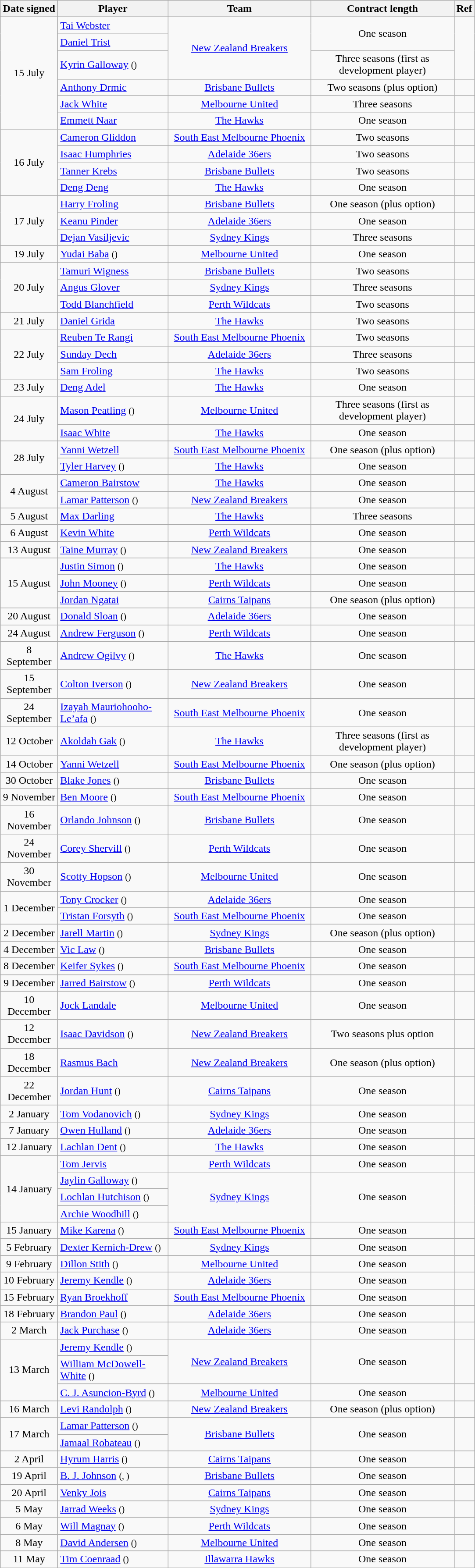<table class="wikitable sortable" style="text-align:center">
<tr>
<th style="width:80px">Date signed</th>
<th style="width:160px">Player</th>
<th style="width:210px">Team</th>
<th style="width:210px">Contract length</th>
<th class="unsortable">Ref</th>
</tr>
<tr>
<td rowspan="6">15 July</td>
<td align="left"><a href='#'>Tai Webster</a></td>
<td rowspan="3"><a href='#'>New Zealand Breakers</a></td>
<td rowspan="2">One season</td>
<td rowspan="3"></td>
</tr>
<tr>
<td align="left"><a href='#'>Daniel Trist</a></td>
</tr>
<tr>
<td align="left"><a href='#'>Kyrin Galloway</a> <small>()</small></td>
<td>Three seasons (first as development player)</td>
</tr>
<tr>
<td align="left"><a href='#'>Anthony Drmic</a></td>
<td><a href='#'>Brisbane Bullets</a></td>
<td>Two seasons (plus option)</td>
<td></td>
</tr>
<tr>
<td align="left"><a href='#'>Jack White</a></td>
<td><a href='#'>Melbourne United</a></td>
<td>Three seasons</td>
<td></td>
</tr>
<tr>
<td align="left"><a href='#'>Emmett Naar</a></td>
<td><a href='#'>The Hawks</a></td>
<td>One season</td>
<td></td>
</tr>
<tr>
<td rowspan="4">16 July</td>
<td align="left"><a href='#'>Cameron Gliddon</a></td>
<td><a href='#'>South East Melbourne Phoenix</a></td>
<td>Two seasons</td>
<td></td>
</tr>
<tr>
<td align="left"><a href='#'>Isaac Humphries</a></td>
<td><a href='#'>Adelaide 36ers</a></td>
<td>Two seasons</td>
<td></td>
</tr>
<tr>
<td align="left"><a href='#'>Tanner Krebs</a></td>
<td><a href='#'>Brisbane Bullets</a></td>
<td>Two seasons</td>
<td></td>
</tr>
<tr>
<td align="left"><a href='#'>Deng Deng</a></td>
<td><a href='#'>The Hawks</a></td>
<td>One season</td>
<td></td>
</tr>
<tr>
<td rowspan="3">17 July</td>
<td align="left"><a href='#'>Harry Froling</a></td>
<td><a href='#'>Brisbane Bullets</a></td>
<td>One season (plus option)</td>
<td></td>
</tr>
<tr>
<td align="left"><a href='#'>Keanu Pinder</a></td>
<td><a href='#'>Adelaide 36ers</a></td>
<td>One season</td>
<td></td>
</tr>
<tr>
<td align="left"><a href='#'>Dejan Vasiljevic</a></td>
<td><a href='#'>Sydney Kings</a></td>
<td>Three seasons</td>
<td></td>
</tr>
<tr>
<td>19 July</td>
<td align="left"><a href='#'>Yudai Baba</a> <small>()</small></td>
<td><a href='#'>Melbourne United</a></td>
<td>One season</td>
<td></td>
</tr>
<tr>
<td rowspan="3">20 July</td>
<td align="left"><a href='#'>Tamuri Wigness</a></td>
<td><a href='#'>Brisbane Bullets</a></td>
<td>Two seasons</td>
<td></td>
</tr>
<tr>
<td align="left"><a href='#'>Angus Glover</a></td>
<td><a href='#'>Sydney Kings</a></td>
<td>Three seasons</td>
<td></td>
</tr>
<tr>
<td align="left"><a href='#'>Todd Blanchfield</a></td>
<td><a href='#'>Perth Wildcats</a></td>
<td>Two seasons</td>
<td></td>
</tr>
<tr>
<td>21 July</td>
<td align="left"><a href='#'>Daniel Grida</a></td>
<td><a href='#'>The Hawks</a></td>
<td>Two seasons</td>
<td></td>
</tr>
<tr>
<td rowspan="3">22 July</td>
<td align="left"><a href='#'>Reuben Te Rangi</a></td>
<td><a href='#'>South East Melbourne Phoenix</a></td>
<td>Two seasons</td>
<td></td>
</tr>
<tr>
<td align="left"><a href='#'>Sunday Dech</a></td>
<td><a href='#'>Adelaide 36ers</a></td>
<td>Three seasons</td>
<td></td>
</tr>
<tr>
<td align="left"><a href='#'>Sam Froling</a></td>
<td><a href='#'>The Hawks</a></td>
<td>Two seasons</td>
<td></td>
</tr>
<tr>
<td>23 July</td>
<td align="left"><a href='#'>Deng Adel</a></td>
<td><a href='#'>The Hawks</a></td>
<td>One season</td>
<td></td>
</tr>
<tr>
<td rowspan="2">24 July</td>
<td align="left"><a href='#'>Mason Peatling</a> <small>()</small></td>
<td><a href='#'>Melbourne United</a></td>
<td>Three seasons (first as development player)</td>
<td></td>
</tr>
<tr>
<td align="left"><a href='#'>Isaac White</a></td>
<td><a href='#'>The Hawks</a></td>
<td>One season</td>
<td></td>
</tr>
<tr>
<td rowspan="2">28 July</td>
<td align="left"><a href='#'>Yanni Wetzell</a></td>
<td><a href='#'>South East Melbourne Phoenix</a></td>
<td>One season (plus option)</td>
<td></td>
</tr>
<tr>
<td align="left"><a href='#'>Tyler Harvey</a> <small>()</small></td>
<td><a href='#'>The Hawks</a></td>
<td>One season</td>
<td></td>
</tr>
<tr>
<td rowspan="2">4 August</td>
<td align="left"><a href='#'>Cameron Bairstow</a></td>
<td><a href='#'>The Hawks</a></td>
<td>One season</td>
<td></td>
</tr>
<tr>
<td align="left"><a href='#'>Lamar Patterson</a> <small>()</small></td>
<td><a href='#'>New Zealand Breakers</a></td>
<td>One season</td>
<td></td>
</tr>
<tr>
<td>5 August</td>
<td align="left"><a href='#'>Max Darling</a></td>
<td><a href='#'>The Hawks</a></td>
<td>Three seasons</td>
<td></td>
</tr>
<tr>
<td>6 August</td>
<td align="left"><a href='#'>Kevin White</a></td>
<td><a href='#'>Perth Wildcats</a></td>
<td>One season</td>
<td></td>
</tr>
<tr>
<td>13 August</td>
<td align="left"><a href='#'>Taine Murray</a> <small>()</small></td>
<td><a href='#'>New Zealand Breakers</a></td>
<td>One season</td>
<td></td>
</tr>
<tr>
<td rowspan="3">15 August</td>
<td align="left"><a href='#'>Justin Simon</a> <small>()</small></td>
<td><a href='#'>The Hawks</a></td>
<td>One season</td>
<td></td>
</tr>
<tr>
<td align="left"><a href='#'>John Mooney</a> <small>()</small></td>
<td><a href='#'>Perth Wildcats</a></td>
<td>One season</td>
<td></td>
</tr>
<tr>
<td align="left"><a href='#'>Jordan Ngatai</a></td>
<td><a href='#'>Cairns Taipans</a></td>
<td>One season (plus option)</td>
<td></td>
</tr>
<tr>
<td>20 August</td>
<td align="left"><a href='#'>Donald Sloan</a> <small>()</small></td>
<td><a href='#'>Adelaide 36ers</a></td>
<td>One season</td>
<td></td>
</tr>
<tr>
<td>24 August</td>
<td align="left"><a href='#'>Andrew Ferguson</a> <small>()</small></td>
<td><a href='#'>Perth Wildcats</a></td>
<td>One season</td>
<td></td>
</tr>
<tr>
<td>8 September</td>
<td align="left"><a href='#'>Andrew Ogilvy</a> <small>()</small></td>
<td><a href='#'>The Hawks</a></td>
<td>One season</td>
<td></td>
</tr>
<tr>
<td>15 September</td>
<td align="left"><a href='#'>Colton Iverson</a> <small>()</small></td>
<td><a href='#'>New Zealand Breakers</a></td>
<td>One season</td>
<td></td>
</tr>
<tr>
<td>24 September</td>
<td align="left"><a href='#'>Izayah Mauriohooho-Le’afa</a> <small>()</small></td>
<td><a href='#'>South East Melbourne Phoenix</a></td>
<td>One season</td>
<td></td>
</tr>
<tr>
<td>12 October</td>
<td align="left"><a href='#'>Akoldah Gak</a> <small>()</small></td>
<td><a href='#'>The Hawks</a></td>
<td>Three seasons (first as development player)</td>
<td></td>
</tr>
<tr>
<td>14 October</td>
<td align="left"><a href='#'>Yanni Wetzell</a></td>
<td><a href='#'>South East Melbourne Phoenix</a></td>
<td>One season (plus option)</td>
<td></td>
</tr>
<tr>
<td>30 October</td>
<td align="left"><a href='#'>Blake Jones</a> <small>()</small></td>
<td><a href='#'>Brisbane Bullets</a></td>
<td>One season</td>
<td></td>
</tr>
<tr>
<td>9 November</td>
<td align="left"><a href='#'>Ben Moore</a> <small>()</small></td>
<td><a href='#'>South East Melbourne Phoenix</a></td>
<td>One season</td>
<td></td>
</tr>
<tr>
<td>16 November</td>
<td align="left"><a href='#'>Orlando Johnson</a> <small>()</small></td>
<td><a href='#'>Brisbane Bullets</a></td>
<td>One season</td>
<td></td>
</tr>
<tr>
<td>24 November</td>
<td align="left"><a href='#'>Corey Shervill</a> <small>()</small></td>
<td><a href='#'>Perth Wildcats</a></td>
<td>One season</td>
<td></td>
</tr>
<tr>
<td>30 November</td>
<td align="left"><a href='#'>Scotty Hopson</a> <small>()</small></td>
<td><a href='#'>Melbourne United</a></td>
<td>One season</td>
<td></td>
</tr>
<tr>
<td rowspan="2">1 December</td>
<td align="left"><a href='#'>Tony Crocker</a> <small>()</small></td>
<td><a href='#'>Adelaide 36ers</a></td>
<td>One season</td>
<td></td>
</tr>
<tr>
<td align="left"><a href='#'>Tristan Forsyth</a> <small>()</small></td>
<td><a href='#'>South East Melbourne Phoenix</a></td>
<td>One season</td>
<td></td>
</tr>
<tr>
<td>2 December</td>
<td align="left"><a href='#'>Jarell Martin</a> <small>()</small></td>
<td><a href='#'>Sydney Kings</a></td>
<td>One season (plus option)</td>
<td></td>
</tr>
<tr>
<td>4 December</td>
<td align="left"><a href='#'>Vic Law</a> <small>()</small></td>
<td><a href='#'>Brisbane Bullets</a></td>
<td>One season</td>
<td></td>
</tr>
<tr>
<td>8 December</td>
<td align="left"><a href='#'>Keifer Sykes</a> <small>()</small></td>
<td><a href='#'>South East Melbourne Phoenix</a></td>
<td>One season</td>
<td></td>
</tr>
<tr>
<td>9 December</td>
<td align="left"><a href='#'>Jarred Bairstow</a> <small>()</small></td>
<td><a href='#'>Perth Wildcats</a></td>
<td>One season</td>
<td></td>
</tr>
<tr>
<td>10 December</td>
<td align="left"><a href='#'>Jock Landale</a></td>
<td><a href='#'>Melbourne United</a></td>
<td>One season</td>
<td></td>
</tr>
<tr>
<td>12 December</td>
<td align="left"><a href='#'>Isaac Davidson</a> <small>()</small></td>
<td><a href='#'>New Zealand Breakers</a></td>
<td>Two seasons plus option</td>
<td></td>
</tr>
<tr>
<td>18 December</td>
<td align="left"><a href='#'>Rasmus Bach</a></td>
<td><a href='#'>New Zealand Breakers</a></td>
<td>One season (plus option)</td>
<td></td>
</tr>
<tr>
<td>22 December</td>
<td align="left"><a href='#'>Jordan Hunt</a> <small>()</small></td>
<td><a href='#'>Cairns Taipans</a></td>
<td>One season</td>
<td></td>
</tr>
<tr>
<td>2 January</td>
<td align="left"><a href='#'>Tom Vodanovich</a> <small>()</small></td>
<td><a href='#'>Sydney Kings</a></td>
<td>One season</td>
<td></td>
</tr>
<tr>
<td>7 January</td>
<td align="left"><a href='#'>Owen Hulland</a> <small>()</small></td>
<td><a href='#'>Adelaide 36ers</a></td>
<td>One season</td>
<td></td>
</tr>
<tr>
<td>12 January</td>
<td align="left"><a href='#'>Lachlan Dent</a> <small>()</small></td>
<td><a href='#'>The Hawks</a></td>
<td>One season</td>
<td></td>
</tr>
<tr>
<td rowspan="4">14 January</td>
<td align="left"><a href='#'>Tom Jervis</a></td>
<td><a href='#'>Perth Wildcats</a></td>
<td>One season</td>
<td></td>
</tr>
<tr>
<td align="left"><a href='#'>Jaylin Galloway</a> <small>()</small></td>
<td rowspan="3"><a href='#'>Sydney Kings</a></td>
<td rowspan="3">One season</td>
<td rowspan="3"></td>
</tr>
<tr>
<td align="left"><a href='#'>Lochlan Hutchison</a> <small>()</small></td>
</tr>
<tr>
<td align="left"><a href='#'>Archie Woodhill</a> <small>()</small></td>
</tr>
<tr>
<td>15 January</td>
<td align="left"><a href='#'>Mike Karena</a> <small>()</small></td>
<td><a href='#'>South East Melbourne Phoenix</a></td>
<td>One season</td>
<td></td>
</tr>
<tr>
<td>5 February</td>
<td align="left"><a href='#'>Dexter Kernich-Drew</a> <small>()</small></td>
<td><a href='#'>Sydney Kings</a></td>
<td>One season</td>
<td></td>
</tr>
<tr>
<td>9 February</td>
<td align="left"><a href='#'>Dillon Stith</a> <small>()</small></td>
<td><a href='#'>Melbourne United</a></td>
<td>One season</td>
<td></td>
</tr>
<tr>
<td>10 February</td>
<td align="left"><a href='#'>Jeremy Kendle</a> <small>()</small></td>
<td><a href='#'>Adelaide 36ers</a></td>
<td>One season</td>
<td></td>
</tr>
<tr>
<td>15 February</td>
<td align="left"><a href='#'>Ryan Broekhoff</a></td>
<td><a href='#'>South East Melbourne Phoenix</a></td>
<td>One season</td>
<td></td>
</tr>
<tr>
<td>18 February</td>
<td align="left"><a href='#'>Brandon Paul</a> <small>()</small></td>
<td><a href='#'>Adelaide 36ers</a></td>
<td>One season</td>
<td></td>
</tr>
<tr>
<td>2 March</td>
<td align="left"><a href='#'>Jack Purchase</a> <small>()</small></td>
<td><a href='#'>Adelaide 36ers</a></td>
<td>One season</td>
<td></td>
</tr>
<tr>
<td rowspan="3">13 March</td>
<td align="left"><a href='#'>Jeremy Kendle</a> <small>()</small></td>
<td rowspan="2"><a href='#'>New Zealand Breakers</a></td>
<td rowspan="2">One season</td>
<td rowspan="2"></td>
</tr>
<tr>
<td align="left"><a href='#'>William McDowell-White</a> <small>()</small></td>
</tr>
<tr>
<td align="left"><a href='#'>C. J. Asuncion-Byrd</a> <small>()</small></td>
<td><a href='#'>Melbourne United</a></td>
<td>One season</td>
<td></td>
</tr>
<tr>
<td>16 March</td>
<td align="left"><a href='#'>Levi Randolph</a> <small>()</small></td>
<td><a href='#'>New Zealand Breakers</a></td>
<td>One season (plus option)</td>
<td></td>
</tr>
<tr>
<td rowspan="2">17 March</td>
<td align="left"><a href='#'>Lamar Patterson</a> <small>()</small></td>
<td rowspan="2"><a href='#'>Brisbane Bullets</a></td>
<td rowspan="2">One season</td>
<td rowspan="2"></td>
</tr>
<tr>
<td align="left"><a href='#'>Jamaal Robateau</a> <small>()</small></td>
</tr>
<tr>
<td>2 April</td>
<td align="left"><a href='#'>Hyrum Harris</a> <small>()</small></td>
<td><a href='#'>Cairns Taipans</a></td>
<td>One season</td>
<td></td>
</tr>
<tr>
<td>19 April</td>
<td align="left"><a href='#'>B. J. Johnson</a> <small>(, )</small></td>
<td><a href='#'>Brisbane Bullets</a></td>
<td>One season</td>
<td></td>
</tr>
<tr>
<td>20 April</td>
<td align="left"><a href='#'>Venky Jois</a></td>
<td><a href='#'>Cairns Taipans</a></td>
<td>One season</td>
<td></td>
</tr>
<tr>
<td>5 May</td>
<td align="left"><a href='#'>Jarrad Weeks</a> <small>()</small></td>
<td><a href='#'>Sydney Kings</a></td>
<td>One season</td>
<td></td>
</tr>
<tr>
<td>6 May</td>
<td align="left"><a href='#'>Will Magnay</a> <small>()</small></td>
<td><a href='#'>Perth Wildcats</a></td>
<td>One season</td>
<td></td>
</tr>
<tr>
<td>8 May</td>
<td align="left"><a href='#'>David Andersen</a> <small>()</small></td>
<td><a href='#'>Melbourne United</a></td>
<td>One season</td>
<td></td>
</tr>
<tr>
<td>11 May</td>
<td align="left"><a href='#'>Tim Coenraad</a> <small>()</small></td>
<td><a href='#'>Illawarra Hawks</a></td>
<td>One season</td>
<td></td>
</tr>
</table>
